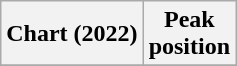<table class="wikitable plainrowheaders" style="text-align:center">
<tr>
<th>Chart (2022)</th>
<th>Peak<br>position</th>
</tr>
<tr>
</tr>
</table>
